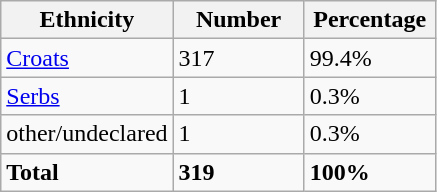<table class="wikitable">
<tr>
<th width="100px">Ethnicity</th>
<th width="80px">Number</th>
<th width="80px">Percentage</th>
</tr>
<tr>
<td><a href='#'>Croats</a></td>
<td>317</td>
<td>99.4%</td>
</tr>
<tr>
<td><a href='#'>Serbs</a></td>
<td>1</td>
<td>0.3%</td>
</tr>
<tr>
<td>other/undeclared</td>
<td>1</td>
<td>0.3%</td>
</tr>
<tr>
<td><strong>Total</strong></td>
<td><strong>319</strong></td>
<td><strong>100%</strong></td>
</tr>
</table>
